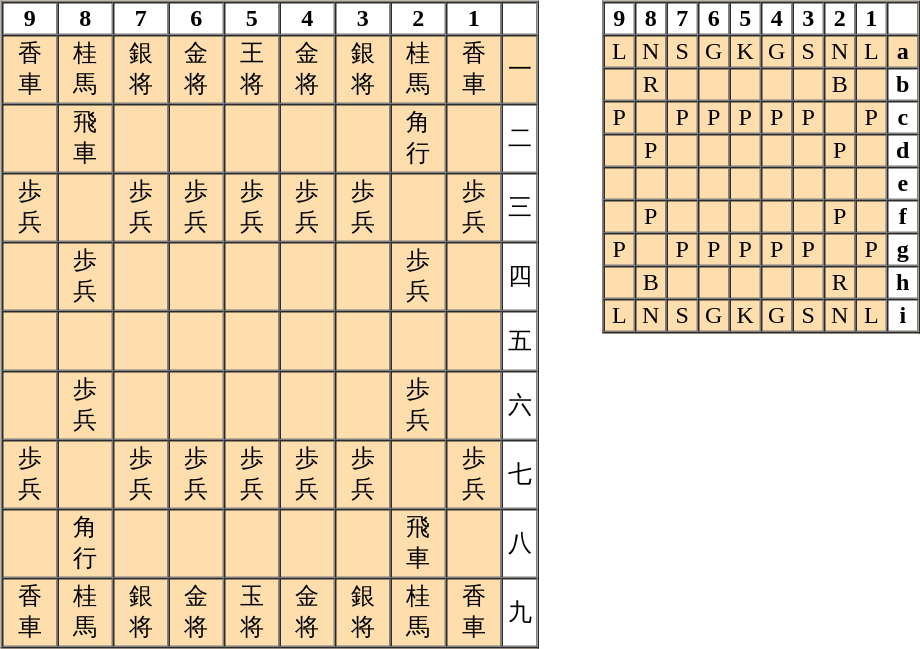<table border="0">
<tr>
<td valign="top"><br><table style="background:#FFDEAD" border="1" cellspacing="0">
<tr align="center" border="0" style="background:white;">
<th style="width:33px">9</th>
<th style="width:33px">8</th>
<th style="width:33px">7</th>
<th style="width:33px">6</th>
<th style="width:33px">5</th>
<th style="width:33px">4</th>
<th style="width:33px">3</th>
<th style="width:33px">2</th>
<th style="width:33px">1</th>
<th> </th>
</tr>
<tr align="center">
<td>香<br>車</td>
<td>桂<br>馬</td>
<td>銀<br>将</td>
<td>金<br>将</td>
<td>王<br>将</td>
<td>金<br>将</td>
<td>銀<br>将</td>
<td>桂<br>馬</td>
<td>香<br>車</td>
<td style="width:20px" style="background:white;">一</td>
</tr>
<tr align="center">
<td> </td>
<td>飛<br>車</td>
<td> </td>
<td> </td>
<td> </td>
<td> </td>
<td> </td>
<td>角<br>行</td>
<td> </td>
<td style="background:white;">二</td>
</tr>
<tr align="center">
<td>歩<br>兵</td>
<td> </td>
<td>歩<br>兵</td>
<td>歩<br>兵</td>
<td>歩<br>兵</td>
<td>歩<br>兵</td>
<td>歩<br>兵</td>
<td> </td>
<td>歩<br>兵</td>
<td style="background:white;">三</td>
</tr>
<tr align="center">
<td> <br> </td>
<td>歩<br>兵</td>
<td> </td>
<td> </td>
<td> </td>
<td> </td>
<td> </td>
<td>歩<br>兵</td>
<td> </td>
<td style="background:white;">四</td>
</tr>
<tr align="center">
<td> <br> </td>
<td> </td>
<td> </td>
<td> </td>
<td> </td>
<td> </td>
<td> </td>
<td> </td>
<td> </td>
<td style="background:white;">五</td>
</tr>
<tr align="center">
<td> <br> </td>
<td>歩<br>兵</td>
<td> </td>
<td> </td>
<td> </td>
<td> </td>
<td> </td>
<td>歩<br>兵</td>
<td> </td>
<td style="background:white;">六</td>
</tr>
<tr align="center">
<td>歩<br>兵</td>
<td> </td>
<td>歩<br>兵</td>
<td>歩<br>兵</td>
<td>歩<br>兵</td>
<td>歩<br>兵</td>
<td>歩<br>兵</td>
<td> </td>
<td>歩<br>兵</td>
<td style="background:white;">七</td>
</tr>
<tr align="center">
<td> </td>
<td>角<br>行</td>
<td> </td>
<td> </td>
<td> </td>
<td> </td>
<td> </td>
<td>飛<br>車</td>
<td> </td>
<td style="background:white;">八</td>
</tr>
<tr align="center">
<td>香<br>車</td>
<td>桂<br>馬</td>
<td>銀<br>将</td>
<td>金<br>将</td>
<td>玉<br>将</td>
<td>金<br>将</td>
<td>銀<br>将</td>
<td>桂<br>馬</td>
<td>香<br>車</td>
<td style="background:white;">九</td>
</tr>
</table>
</td>
<td style="width:34px"> </td>
<td valign="top"><br><table style="background:#FFDEAD" border="1" cellspacing="0">
<tr align="center" border="0" style="background:white;">
<th style="width:17px">9</th>
<th style="width:17px">8</th>
<th style="width:17px">7</th>
<th style="width:17px">6</th>
<th style="width:17px">5</th>
<th style="width:17px">4</th>
<th style="width:17px">3</th>
<th style="width:17px">2</th>
<th style="width:17px">1</th>
<th style="width:17px"> </th>
</tr>
<tr align="center">
<td>L</td>
<td>N</td>
<td>S</td>
<td>G</td>
<td>K</td>
<td>G</td>
<td>S</td>
<td>N</td>
<td>L</td>
<td style="width:15px" style="background:white;"><strong>a</strong></td>
</tr>
<tr align="center">
<td> </td>
<td>R</td>
<td> </td>
<td> </td>
<td> </td>
<td> </td>
<td> </td>
<td>B</td>
<td> </td>
<td style="background:white;"><strong>b</strong></td>
</tr>
<tr align="center">
<td>P</td>
<td> </td>
<td>P</td>
<td>P</td>
<td>P</td>
<td>P</td>
<td>P</td>
<td> </td>
<td>P</td>
<td style="background:white;"><strong>c</strong></td>
</tr>
<tr align="center">
<td> </td>
<td>P</td>
<td> </td>
<td> </td>
<td> </td>
<td> </td>
<td> </td>
<td>P</td>
<td> </td>
<td style="background:white;"><strong>d</strong></td>
</tr>
<tr align="center">
<td> </td>
<td> </td>
<td> </td>
<td> </td>
<td> </td>
<td> </td>
<td> </td>
<td> </td>
<td> </td>
<td style="background:white;"><strong>e</strong></td>
</tr>
<tr align="center">
<td> </td>
<td>P</td>
<td> </td>
<td> </td>
<td> </td>
<td> </td>
<td> </td>
<td>P</td>
<td> </td>
<td style="background:white;"><strong>f</strong></td>
</tr>
<tr align="center">
<td>P</td>
<td> </td>
<td>P</td>
<td>P</td>
<td>P</td>
<td>P</td>
<td>P</td>
<td> </td>
<td>P</td>
<td style="background:white;"><strong>g</strong></td>
</tr>
<tr align="center">
<td> </td>
<td>B</td>
<td> </td>
<td> </td>
<td> </td>
<td> </td>
<td> </td>
<td>R</td>
<td> </td>
<td style="background:white;"><strong>h</strong></td>
</tr>
<tr align="center">
<td>L</td>
<td>N</td>
<td>S</td>
<td>G</td>
<td>K</td>
<td>G</td>
<td>S</td>
<td>N</td>
<td>L</td>
<td style="background:white;"><strong>i</strong></td>
</tr>
</table>
</td>
</tr>
</table>
